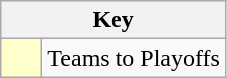<table class="wikitable" style="text-align: center;">
<tr>
<th colspan=2>Key</th>
</tr>
<tr>
<td style="background:#ffffcc; width:20px;"></td>
<td align=left>Teams to Playoffs</td>
</tr>
</table>
